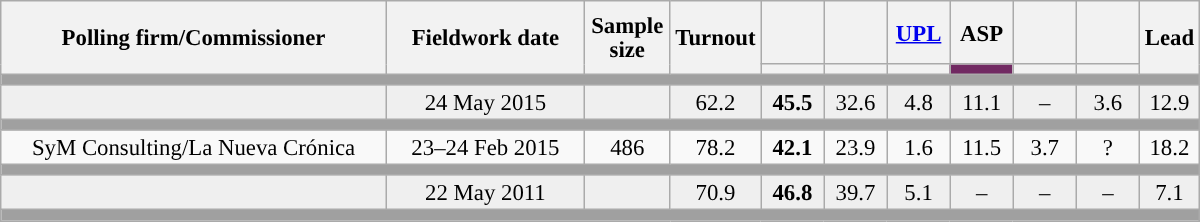<table class="wikitable collapsible collapsed" style="text-align:center; font-size:95%; line-height:16px;">
<tr style="height:42px;">
<th style="width:250px;" rowspan="2">Polling firm/Commissioner</th>
<th style="width:125px;" rowspan="2">Fieldwork date</th>
<th style="width:50px;" rowspan="2">Sample size</th>
<th style="width:45px;" rowspan="2">Turnout</th>
<th style="width:35px;"></th>
<th style="width:35px;"></th>
<th style="width:35px;"><a href='#'>UPL</a></th>
<th style="width:35px;">ASP</th>
<th style="width:35px;"></th>
<th style="width:35px;"></th>
<th style="width:30px;" rowspan="2">Lead</th>
</tr>
<tr>
<th style="color:inherit;background:"></th>
<th style="color:inherit;background:"></th>
<th style="color:inherit;background:"></th>
<th style="color:inherit;background:#712962;"></th>
<th style="color:inherit;background:"></th>
<th style="color:inherit;background:"></th>
</tr>
<tr>
<td colspan="11" style="background:#A0A0A0"></td>
</tr>
<tr style="background:#EFEFEF;">
<td><strong></strong></td>
<td>24 May 2015</td>
<td></td>
<td>62.2</td>
<td><strong>45.5</strong><br></td>
<td>32.6<br></td>
<td>4.8<br></td>
<td>11.1<br></td>
<td>–</td>
<td>3.6<br></td>
<td style="background:">12.9</td>
</tr>
<tr>
<td colspan="11" style="background:#A0A0A0"></td>
</tr>
<tr>
<td>SyM Consulting/La Nueva Crónica</td>
<td>23–24 Feb 2015</td>
<td>486</td>
<td>78.2</td>
<td><strong>42.1</strong><br></td>
<td>23.9<br></td>
<td>1.6<br></td>
<td>11.5<br></td>
<td>3.7<br></td>
<td>?<br></td>
<td style="background:">18.2</td>
</tr>
<tr>
<td colspan="11" style="background:#A0A0A0"></td>
</tr>
<tr style="background:#EFEFEF;">
<td><strong></strong></td>
<td>22 May 2011</td>
<td></td>
<td>70.9</td>
<td><strong>46.8</strong><br></td>
<td>39.7<br></td>
<td>5.1<br></td>
<td>–</td>
<td>–</td>
<td>–</td>
<td style="background:">7.1</td>
</tr>
<tr>
<td colspan="11" style="background:#A0A0A0"></td>
</tr>
</table>
